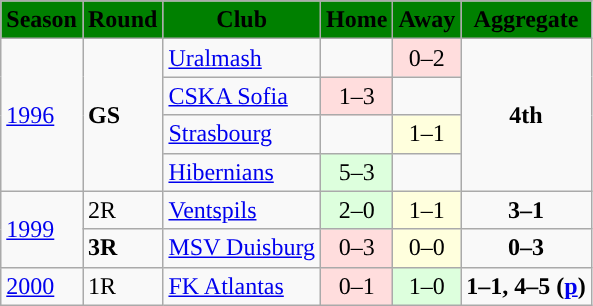<table class="wikitable">
<tr>
<th style="background:green;color:#000000;">Season</th>
<th style="background:green;color:#000000;">Round</th>
<th style="background:green;color:#000000;">Club</th>
<th style="background:green;color:#000000;">Home</th>
<th style="background:green;color:#000000;">Away</th>
<th style="background:green;color:#000000;">Aggregate</th>
</tr>
<tr>
<td rowspan="4"><a href='#'>1996</a></td>
<td rowspan="4"><strong>GS</strong></td>
<td> <a href='#'>Uralmash</a></td>
<td></td>
<td style="text-align:center; background:#fdd;">0–2</td>
<td style="text-align:center;" rowspan=4><strong>4th</strong></td>
</tr>
<tr>
<td> <a href='#'>CSKA Sofia</a></td>
<td style="text-align:center; background:#fdd;">1–3</td>
<td></td>
</tr>
<tr>
<td> <a href='#'>Strasbourg</a></td>
<td></td>
<td style="text-align:center; background:#ffd;">1–1</td>
</tr>
<tr>
<td> <a href='#'>Hibernians</a></td>
<td style="text-align:center; background:#dfd;">5–3</td>
<td></td>
</tr>
<tr>
<td rowspan="2"><a href='#'>1999</a></td>
<td>2R</td>
<td> <a href='#'>Ventspils</a></td>
<td style="text-align:center; background:#dfd;">2–0</td>
<td style="text-align:center; background:#ffd;">1–1</td>
<td style="text-align:center;"><strong>3–1</strong></td>
</tr>
<tr>
<td><strong>3R</strong></td>
<td> <a href='#'>MSV Duisburg</a></td>
<td style="text-align:center; background:#fdd;">0–3</td>
<td style="text-align:center; background:#ffd;">0–0</td>
<td style="text-align:center;"><strong>0–3</strong></td>
</tr>
<tr>
<td><a href='#'>2000</a></td>
<td>1R</td>
<td> <a href='#'>FK Atlantas</a></td>
<td style="text-align:center; background:#fdd;">0–1</td>
<td style="text-align:center; background:#dfd;">1–0</td>
<td style="text-align:center;"><strong>1–1, 4–5 (<a href='#'>p</a>)</strong></td>
</tr>
</table>
